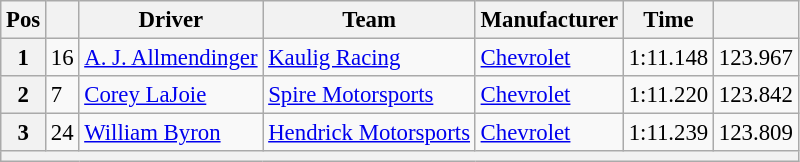<table class="wikitable" style="font-size:95%">
<tr>
<th>Pos</th>
<th></th>
<th>Driver</th>
<th>Team</th>
<th>Manufacturer</th>
<th>Time</th>
<th></th>
</tr>
<tr>
<th>1</th>
<td>16</td>
<td><a href='#'>A. J. Allmendinger</a></td>
<td><a href='#'>Kaulig Racing</a></td>
<td><a href='#'>Chevrolet</a></td>
<td>1:11.148</td>
<td>123.967</td>
</tr>
<tr>
<th>2</th>
<td>7</td>
<td><a href='#'>Corey LaJoie</a></td>
<td><a href='#'>Spire Motorsports</a></td>
<td><a href='#'>Chevrolet</a></td>
<td>1:11.220</td>
<td>123.842</td>
</tr>
<tr>
<th>3</th>
<td>24</td>
<td><a href='#'>William Byron</a></td>
<td><a href='#'>Hendrick Motorsports</a></td>
<td><a href='#'>Chevrolet</a></td>
<td>1:11.239</td>
<td>123.809</td>
</tr>
<tr>
<th colspan="7"></th>
</tr>
</table>
